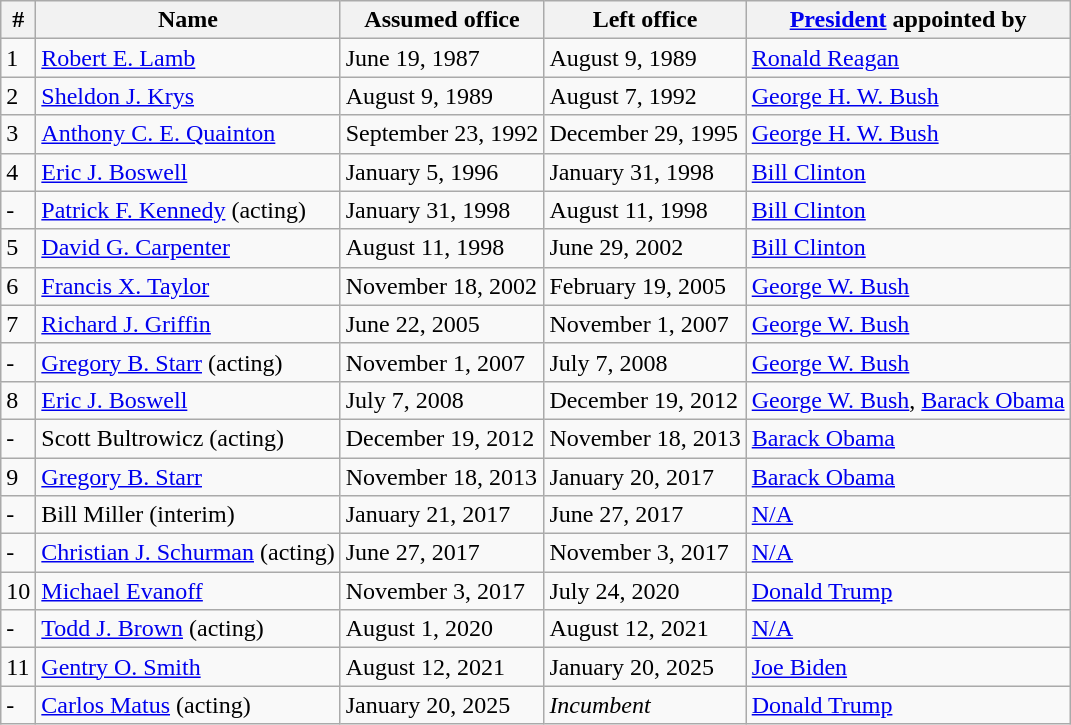<table class="wikitable">
<tr>
<th>#</th>
<th>Name</th>
<th>Assumed office</th>
<th>Left office</th>
<th><a href='#'>President</a> appointed by</th>
</tr>
<tr>
<td>1</td>
<td><a href='#'>Robert E. Lamb</a></td>
<td>June 19, 1987</td>
<td>August 9, 1989</td>
<td><a href='#'>Ronald Reagan</a></td>
</tr>
<tr>
<td>2</td>
<td><a href='#'>Sheldon J. Krys</a></td>
<td>August 9, 1989</td>
<td>August 7, 1992</td>
<td><a href='#'>George H. W. Bush</a></td>
</tr>
<tr>
<td>3</td>
<td><a href='#'>Anthony C. E. Quainton</a></td>
<td>September 23, 1992</td>
<td>December 29, 1995</td>
<td><a href='#'>George H. W. Bush</a></td>
</tr>
<tr>
<td>4</td>
<td><a href='#'>Eric J. Boswell</a></td>
<td>January 5, 1996</td>
<td>January 31, 1998</td>
<td><a href='#'>Bill Clinton</a></td>
</tr>
<tr>
<td>-</td>
<td><a href='#'>Patrick F. Kennedy</a> (acting)</td>
<td>January 31, 1998</td>
<td>August 11, 1998</td>
<td><a href='#'>Bill Clinton</a></td>
</tr>
<tr>
<td>5</td>
<td><a href='#'>David G. Carpenter</a></td>
<td>August 11, 1998</td>
<td>June 29, 2002</td>
<td><a href='#'>Bill Clinton</a></td>
</tr>
<tr>
<td>6</td>
<td><a href='#'>Francis X. Taylor</a></td>
<td>November 18, 2002</td>
<td>February 19, 2005</td>
<td><a href='#'>George W. Bush</a></td>
</tr>
<tr>
<td>7</td>
<td><a href='#'>Richard J. Griffin</a></td>
<td>June 22, 2005</td>
<td>November 1, 2007</td>
<td><a href='#'>George W. Bush</a></td>
</tr>
<tr>
<td>-</td>
<td><a href='#'>Gregory B. Starr</a> (acting)</td>
<td>November 1, 2007</td>
<td>July 7, 2008</td>
<td><a href='#'>George W. Bush</a></td>
</tr>
<tr>
<td>8</td>
<td><a href='#'>Eric J. Boswell</a></td>
<td>July 7, 2008</td>
<td>December 19, 2012</td>
<td><a href='#'>George W. Bush</a>, <a href='#'>Barack Obama</a></td>
</tr>
<tr>
<td>-</td>
<td>Scott Bultrowicz (acting)</td>
<td>December 19, 2012</td>
<td>November 18, 2013</td>
<td><a href='#'>Barack Obama</a></td>
</tr>
<tr>
<td>9</td>
<td><a href='#'>Gregory B. Starr</a></td>
<td>November 18, 2013</td>
<td>January 20, 2017</td>
<td><a href='#'>Barack Obama</a></td>
</tr>
<tr>
<td>-</td>
<td>Bill Miller (interim)</td>
<td>January 21, 2017</td>
<td>June 27, 2017</td>
<td><a href='#'>N/A</a></td>
</tr>
<tr>
<td>-</td>
<td><a href='#'>Christian J. Schurman</a> (acting)</td>
<td>June 27, 2017</td>
<td>November 3, 2017</td>
<td><a href='#'>N/A</a></td>
</tr>
<tr>
<td>10</td>
<td><a href='#'>Michael Evanoff</a></td>
<td>November 3, 2017</td>
<td>July 24, 2020</td>
<td><a href='#'>Donald Trump</a></td>
</tr>
<tr>
<td>-</td>
<td><a href='#'>Todd J. Brown</a> (acting)</td>
<td>August 1, 2020</td>
<td>August 12, 2021</td>
<td><a href='#'>N/A</a></td>
</tr>
<tr>
<td>11</td>
<td><a href='#'>Gentry O. Smith</a></td>
<td>August 12, 2021</td>
<td>January 20, 2025</td>
<td><a href='#'>Joe Biden</a></td>
</tr>
<tr>
<td>-</td>
<td><a href='#'>Carlos Matus</a> (acting)</td>
<td>January 20, 2025</td>
<td><em>Incumbent</em></td>
<td><a href='#'>Donald Trump</a></td>
</tr>
</table>
